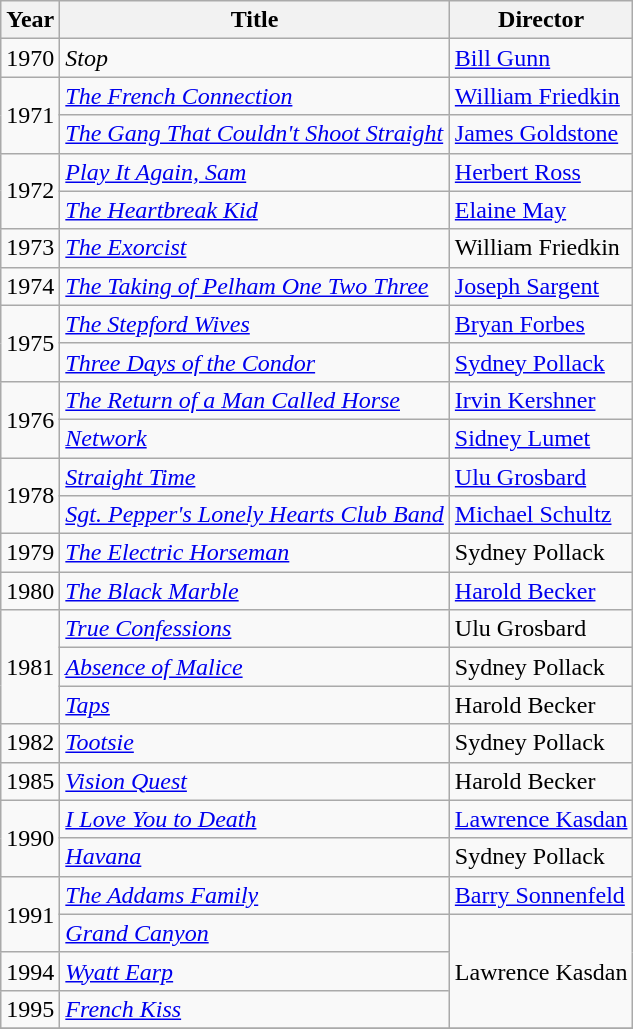<table class="wikitable plainrowheaders">
<tr>
<th>Year</th>
<th>Title</th>
<th>Director</th>
</tr>
<tr>
<td>1970</td>
<td><em>Stop</em></td>
<td><a href='#'>Bill Gunn</a></td>
</tr>
<tr>
<td rowspan=2>1971</td>
<td><em><a href='#'>The French Connection</a></em></td>
<td><a href='#'>William Friedkin</a></td>
</tr>
<tr>
<td><em><a href='#'>The Gang That Couldn't Shoot Straight</a></em></td>
<td><a href='#'>James Goldstone</a></td>
</tr>
<tr>
<td rowspan=2>1972</td>
<td><em><a href='#'>Play It Again, Sam</a></em></td>
<td><a href='#'>Herbert Ross</a></td>
</tr>
<tr>
<td><em><a href='#'>The Heartbreak Kid</a></em></td>
<td><a href='#'>Elaine May</a></td>
</tr>
<tr>
<td>1973</td>
<td><em><a href='#'>The Exorcist</a></em></td>
<td>William Friedkin</td>
</tr>
<tr>
<td>1974</td>
<td><em><a href='#'>The Taking of Pelham One Two Three</a></em></td>
<td><a href='#'>Joseph Sargent</a></td>
</tr>
<tr>
<td rowspan=2>1975</td>
<td><em><a href='#'>The Stepford Wives</a></em></td>
<td><a href='#'>Bryan Forbes</a></td>
</tr>
<tr>
<td><em><a href='#'>Three Days of the Condor</a></em></td>
<td><a href='#'>Sydney Pollack</a></td>
</tr>
<tr>
<td rowspan=2>1976</td>
<td><em><a href='#'>The Return of a Man Called Horse</a></em></td>
<td><a href='#'>Irvin Kershner</a></td>
</tr>
<tr>
<td><em><a href='#'>Network</a></em></td>
<td><a href='#'>Sidney Lumet</a></td>
</tr>
<tr>
<td rowspan=2>1978</td>
<td><em><a href='#'>Straight Time</a></em></td>
<td><a href='#'>Ulu Grosbard</a></td>
</tr>
<tr>
<td><em><a href='#'>Sgt. Pepper's Lonely Hearts Club Band</a></em></td>
<td><a href='#'>Michael Schultz</a></td>
</tr>
<tr>
<td>1979</td>
<td><em><a href='#'>The Electric Horseman</a></em></td>
<td>Sydney Pollack</td>
</tr>
<tr>
<td>1980</td>
<td><em><a href='#'>The Black Marble</a></em></td>
<td><a href='#'>Harold Becker</a></td>
</tr>
<tr>
<td rowspan=3>1981</td>
<td><em><a href='#'>True Confessions</a></em></td>
<td>Ulu Grosbard</td>
</tr>
<tr>
<td><em><a href='#'>Absence of Malice</a></em></td>
<td>Sydney Pollack</td>
</tr>
<tr>
<td><em><a href='#'>Taps</a></em></td>
<td>Harold Becker</td>
</tr>
<tr>
<td>1982</td>
<td><em><a href='#'>Tootsie</a></em></td>
<td>Sydney Pollack</td>
</tr>
<tr>
<td>1985</td>
<td><em><a href='#'>Vision Quest</a></em></td>
<td>Harold Becker</td>
</tr>
<tr>
<td rowspan=2>1990</td>
<td><em><a href='#'>I Love You to Death</a></em></td>
<td><a href='#'>Lawrence Kasdan</a></td>
</tr>
<tr>
<td><em><a href='#'>Havana</a></em></td>
<td>Sydney Pollack</td>
</tr>
<tr>
<td rowspan=2>1991</td>
<td><em><a href='#'>The Addams Family</a></em></td>
<td><a href='#'>Barry Sonnenfeld</a></td>
</tr>
<tr>
<td><em><a href='#'>Grand Canyon</a></em></td>
<td rowspan=3>Lawrence Kasdan</td>
</tr>
<tr>
<td>1994</td>
<td><em><a href='#'>Wyatt Earp</a></em></td>
</tr>
<tr>
<td>1995</td>
<td><em><a href='#'>French Kiss</a></em></td>
</tr>
<tr>
</tr>
</table>
